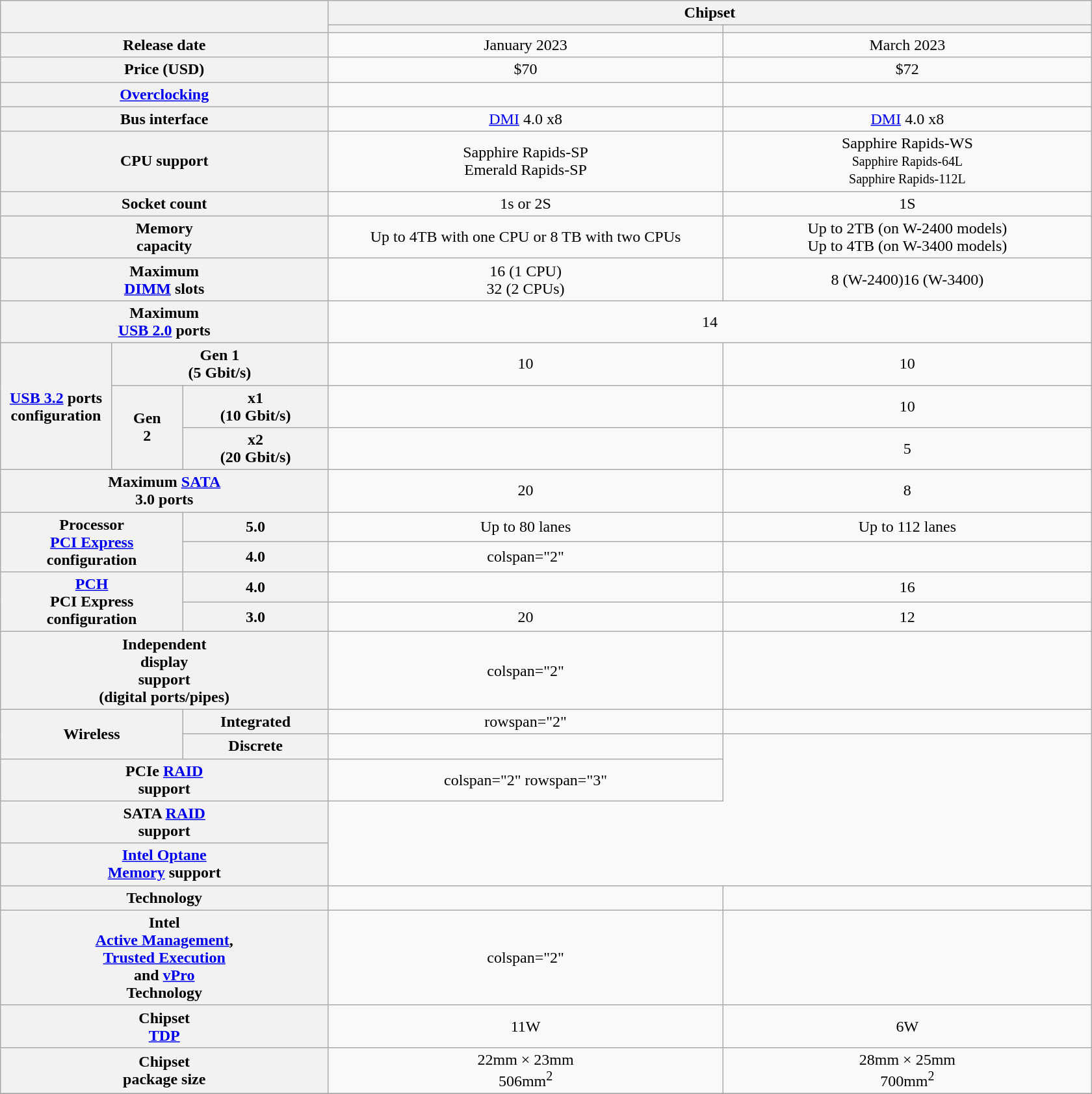<table class="wikitable" style="text-align: center; max-width: 70em;">
<tr>
<th colspan="3" rowspan="2" scope="col" width="1%"></th>
<th colspan="2" scope="col" width="2%">Chipset</th>
</tr>
<tr>
<th scope="col" width="2%"></th>
<th scope="col" width="2%"></th>
</tr>
<tr>
<th colspan="3">Release date</th>
<td>January 2023</td>
<td>March 2023</td>
</tr>
<tr>
<th colspan="3">Price (USD)</th>
<td>$70</td>
<td>$72</td>
</tr>
<tr>
<th colspan="3"><a href='#'>Overclocking</a></th>
<td></td>
<td></td>
</tr>
<tr>
<th colspan="3">Bus interface</th>
<td><a href='#'>DMI</a> 4.0 x8</td>
<td><a href='#'>DMI</a> 4.0 x8</td>
</tr>
<tr>
<th colspan="3">CPU support</th>
<td>Sapphire Rapids-SP <br> Emerald Rapids-SP</td>
<td>Sapphire Rapids-WS <br><small>Sapphire Rapids-64L <br> Sapphire Rapids-112L</small></td>
</tr>
<tr>
<th colspan="3">Socket count</th>
<td>1s or 2S</td>
<td>1S</td>
</tr>
<tr>
<th colspan="3">Memory <br> capacity</th>
<td>Up to 4TB with one CPU or 8 TB with two CPUs</td>
<td>Up to 2TB (on W-2400 models) <br> Up to 4TB (on W-3400 models)</td>
</tr>
<tr>
<th colspan="3">Maximum <br> <a href='#'>DIMM</a> slots</th>
<td>16 (1 CPU)<br>32 (2 CPUs)</td>
<td>8 (W-2400)16 (W-3400)</td>
</tr>
<tr>
<th colspan="3">Maximum <br> <a href='#'>USB 2.0</a> ports</th>
<td colspan="2">14</td>
</tr>
<tr>
<th rowspan="3" style=max-width:3em><a href='#'>USB 3.2</a> ports <br> configuration</th>
<th colspan="2" style=max-width:1em>Gen 1 <br> (5 Gbit/s)</th>
<td>10</td>
<td>10</td>
</tr>
<tr>
<th rowspan="2">Gen <br> 2</th>
<th style=max-width:1em>x1 <br> (10 Gbit/s)</th>
<td></td>
<td>10</td>
</tr>
<tr>
<th style=max-width:1em>x2 <br> (20 Gbit/s)</th>
<td></td>
<td>5</td>
</tr>
<tr>
<th colspan="3">Maximum <a href='#'>SATA</a> <br> 3.0 ports</th>
<td>20</td>
<td>8</td>
</tr>
<tr>
<th rowspan="2" colspan="2">Processor <br> <a href='#'>PCI Express</a> <br> configuration</th>
<th>5.0</th>
<td>Up to 80 lanes</td>
<td>Up to 112 lanes</td>
</tr>
<tr>
<th>4.0</th>
<td>colspan="2" </td>
</tr>
<tr>
<th rowspan="2" colspan="2"><a href='#'>PCH</a> <br> PCI Express <br> configuration</th>
<th>4.0</th>
<td></td>
<td>16</td>
</tr>
<tr>
<th>3.0</th>
<td>20</td>
<td>12</td>
</tr>
<tr>
<th colspan="3">Independent <br> display <br> support <br> (digital ports/pipes)</th>
<td>colspan="2" </td>
</tr>
<tr>
<th colspan="2" rowspan="2" style=max-width:1em>Wireless</th>
<th>Integrated</th>
<td>rowspan="2" </td>
<td></td>
</tr>
<tr>
<th>Discrete</th>
<td></td>
</tr>
<tr>
<th colspan="3">PCIe <a href='#'>RAID</a> <br> support</th>
<td>colspan="2" rowspan="3" </td>
</tr>
<tr>
<th colspan="3">SATA <a href='#'>RAID</a> <br> support</th>
</tr>
<tr>
<th colspan="3"><a href='#'>Intel Optane <br> Memory</a> support</th>
</tr>
<tr>
<th colspan="3"> Technology</th>
<td></td>
<td></td>
</tr>
<tr>
<th colspan="3">Intel <br><a href='#'>Active Management</a>, <br><a href='#'>Trusted Execution</a> <br>and <a href='#'>vPro</a> <br>Technology</th>
<td>colspan="2" </td>
</tr>
<tr>
<th colspan="3">Chipset <br> <a href='#'>TDP</a></th>
<td>11W</td>
<td>6W</td>
</tr>
<tr>
<th colspan="3">Chipset <br> package size</th>
<td>22mm × 23mm <br> 506mm<sup>2</sup></td>
<td>28mm × 25mm <br> 700mm<sup>2</sup></td>
</tr>
<tr>
</tr>
</table>
